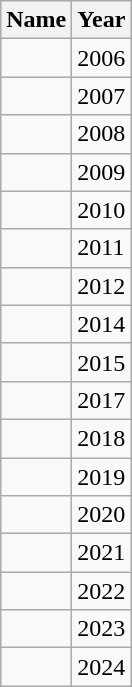<table class="wikitable style="font-size:100%; text-align: left; width:70%">
<tr>
<th>Name</th>
<th>Year</th>
</tr>
<tr>
<td></td>
<td>2006</td>
</tr>
<tr>
<td></td>
<td>2007</td>
</tr>
<tr>
<td></td>
<td>2008</td>
</tr>
<tr>
<td></td>
<td>2009</td>
</tr>
<tr>
<td></td>
<td>2010</td>
</tr>
<tr>
<td></td>
<td>2011</td>
</tr>
<tr>
<td></td>
<td>2012</td>
</tr>
<tr>
<td></td>
<td>2014</td>
</tr>
<tr>
<td></td>
<td>2015</td>
</tr>
<tr>
<td></td>
<td>2017</td>
</tr>
<tr>
<td></td>
<td>2018</td>
</tr>
<tr>
<td></td>
<td>2019</td>
</tr>
<tr>
<td></td>
<td>2020</td>
</tr>
<tr>
<td></td>
<td>2021</td>
</tr>
<tr>
<td></td>
<td>2022</td>
</tr>
<tr>
<td></td>
<td>2023</td>
</tr>
<tr>
<td></td>
<td>2024</td>
</tr>
</table>
